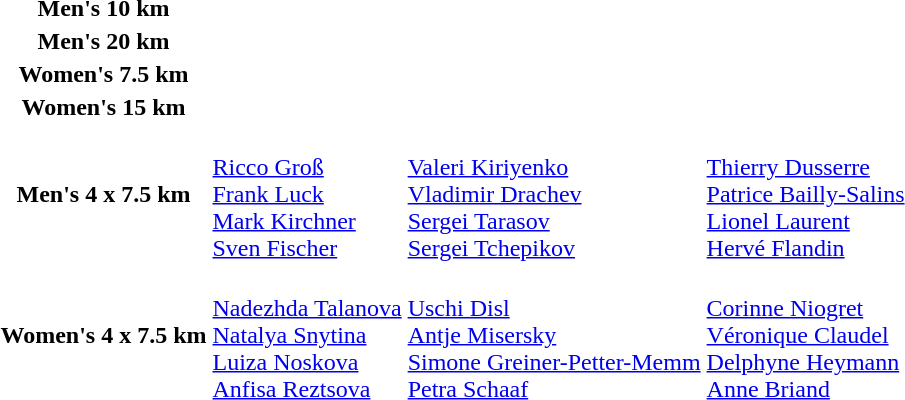<table>
<tr>
<th scope="row">Men's 10 km<br></th>
<td></td>
<td></td>
<td></td>
</tr>
<tr>
<th scope="row">Men's 20 km<br></th>
<td></td>
<td></td>
<td></td>
</tr>
<tr>
<th scope="row">Women's 7.5 km<br></th>
<td></td>
<td></td>
<td></td>
</tr>
<tr>
<th scope="row">Women's 15 km<br></th>
<td></td>
<td></td>
<td></td>
</tr>
<tr>
<th scope="row">Men's 4 x 7.5 km<br></th>
<td> <br> <a href='#'>Ricco Groß</a> <br> <a href='#'>Frank Luck</a> <br> <a href='#'>Mark Kirchner</a> <br> <a href='#'>Sven Fischer</a></td>
<td> <br> <a href='#'>Valeri Kiriyenko</a> <br> <a href='#'>Vladimir Drachev</a> <br> <a href='#'>Sergei Tarasov</a> <br> <a href='#'>Sergei Tchepikov</a></td>
<td> <br> <a href='#'>Thierry Dusserre</a> <br> <a href='#'>Patrice Bailly-Salins</a> <br> <a href='#'>Lionel Laurent</a> <br> <a href='#'>Hervé Flandin</a></td>
</tr>
<tr>
<th scope="row">Women's 4 x 7.5 km <br></th>
<td> <br> <a href='#'>Nadezhda Talanova</a> <br>  <a href='#'>Natalya Snytina</a> <br>  <a href='#'>Luiza Noskova</a> <br>  <a href='#'>Anfisa Reztsova</a></td>
<td> <br> <a href='#'>Uschi Disl</a> <br>  <a href='#'>Antje Misersky</a> <br>  <a href='#'>Simone Greiner-Petter-Memm</a> <br>  <a href='#'>Petra Schaaf</a></td>
<td> <br> <a href='#'>Corinne Niogret</a> <br>  <a href='#'>Véronique Claudel</a> <br>  <a href='#'>Delphyne Heymann</a> <br> <a href='#'>Anne Briand</a></td>
</tr>
<tr>
</tr>
</table>
